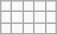<table class="wikitable">
<tr>
<td></td>
<td></td>
<td></td>
<td></td>
<td></td>
</tr>
<tr>
<td></td>
<td></td>
<td></td>
<td></td>
<td></td>
</tr>
<tr>
<td></td>
<td></td>
<td></td>
<td></td>
</tr>
</table>
